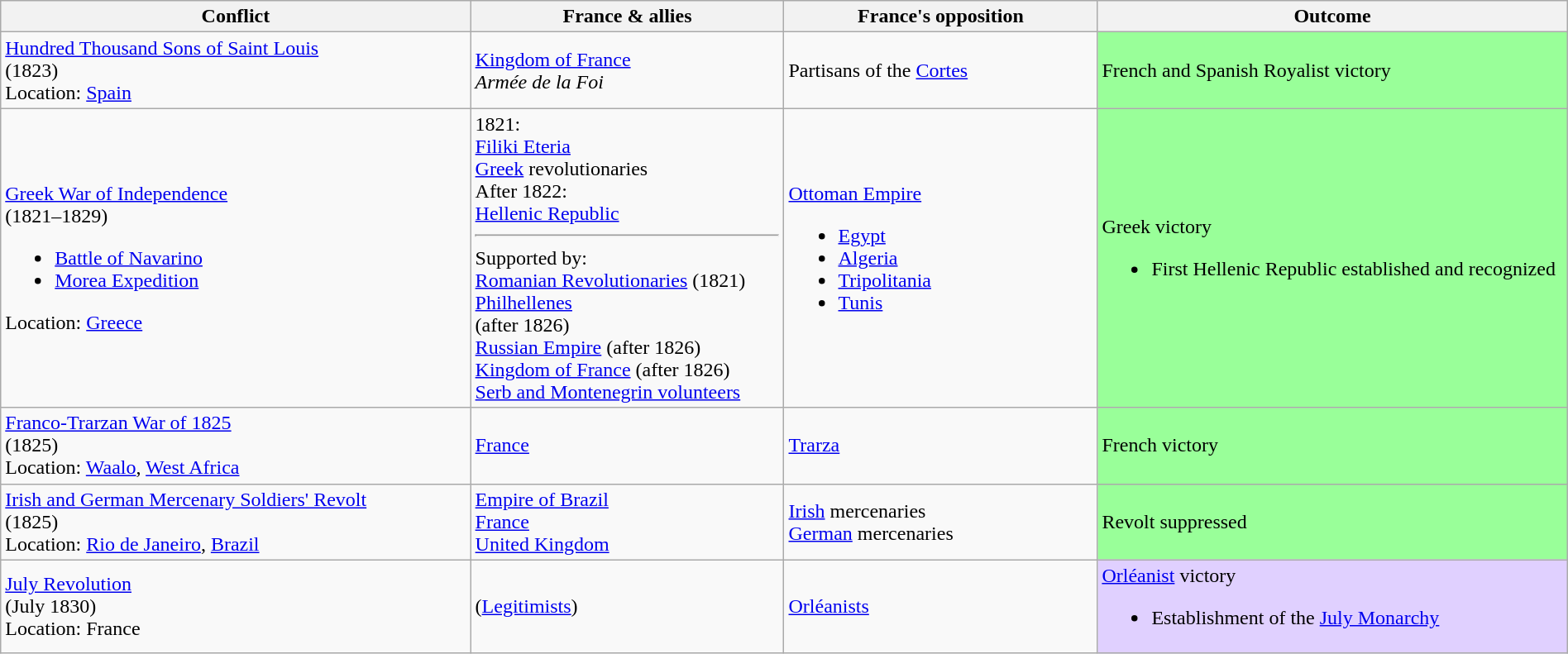<table class="wikitable sortable" width="100%">
<tr>
<th width=30%>Conflict</th>
<th width=20%>France & allies</th>
<th width=20%>France's opposition</th>
<th width=30%>Outcome</th>
</tr>
<tr>
<td><a href='#'>Hundred Thousand Sons of Saint Louis</a><br>(1823)<br>Location: <a href='#'>Spain</a></td>
<td> <a href='#'>Kingdom of France</a><br> <em>Armée de la Foi</em></td>
<td> Partisans of the <a href='#'>Cortes</a></td>
<td style="background:#99ff99">French and Spanish Royalist victory</td>
</tr>
<tr>
<td><a href='#'>Greek War of Independence</a><br>(1821–1829)<br><ul><li><a href='#'>Battle of Navarino</a></li><li><a href='#'>Morea Expedition</a></li></ul>Location: <a href='#'>Greece</a></td>
<td>1821:<br> <a href='#'>Filiki Eteria</a><br> <a href='#'>Greek</a> revolutionaries<br> After 1822:<br> <a href='#'>Hellenic Republic</a><hr>Supported by:<br> <a href='#'>Romanian Revolutionaries</a> (1821)<br> <a href='#'>Philhellenes</a><br> (after 1826)<br> <a href='#'>Russian Empire</a> (after 1826)<br> <a href='#'>Kingdom of France</a> (after 1826)<br> <a href='#'>Serb and Montenegrin volunteers</a></td>
<td> <a href='#'>Ottoman Empire</a><br><ul><li> <a href='#'>Egypt</a></li><li> <a href='#'>Algeria</a></li><li> <a href='#'>Tripolitania</a></li><li> <a href='#'>Tunis</a></li></ul></td>
<td style="background:#99ff99">Greek victory<br><ul><li>First Hellenic Republic established and recognized</li></ul></td>
</tr>
<tr>
<td><a href='#'>Franco-Trarzan War of 1825</a><br>(1825)<br>Location: <a href='#'>Waalo</a>, <a href='#'>West Africa</a></td>
<td> <a href='#'>France</a></td>
<td><a href='#'>Trarza</a></td>
<td style="background:#99ff99">French victory</td>
</tr>
<tr>
<td><a href='#'>Irish and German Mercenary Soldiers' Revolt</a><br>(1825)<br>Location: <a href='#'>Rio de Janeiro</a>, <a href='#'>Brazil</a></td>
<td> <a href='#'>Empire of Brazil</a><br>  <a href='#'>France</a><br>  <a href='#'>United Kingdom</a></td>
<td><a href='#'>Irish</a> mercenaries<br><a href='#'>German</a> mercenaries</td>
<td style="background:#99ff99">Revolt suppressed</td>
</tr>
<tr>
<td><a href='#'>July Revolution</a><br>(July 1830)<br>Location: France</td>
<td> (<a href='#'>Legitimists</a>)</td>
<td><a href='#'>Orléanists</a></td>
<td style="background:#E0D0FF"><a href='#'>Orléanist</a> victory<br><ul><li>Establishment of the <a href='#'>July Monarchy</a></li></ul></td>
</tr>
</table>
